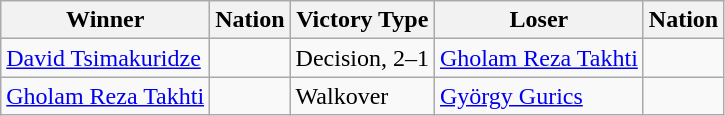<table class="wikitable sortable" style="text-align:left;">
<tr>
<th>Winner</th>
<th>Nation</th>
<th>Victory Type</th>
<th>Loser</th>
<th>Nation</th>
</tr>
<tr>
<td><a href='#'>David Tsimakuridze</a></td>
<td></td>
<td>Decision, 2–1</td>
<td><a href='#'>Gholam Reza Takhti</a></td>
<td></td>
</tr>
<tr>
<td><a href='#'>Gholam Reza Takhti</a></td>
<td></td>
<td>Walkover</td>
<td><a href='#'>György Gurics</a></td>
<td></td>
</tr>
</table>
